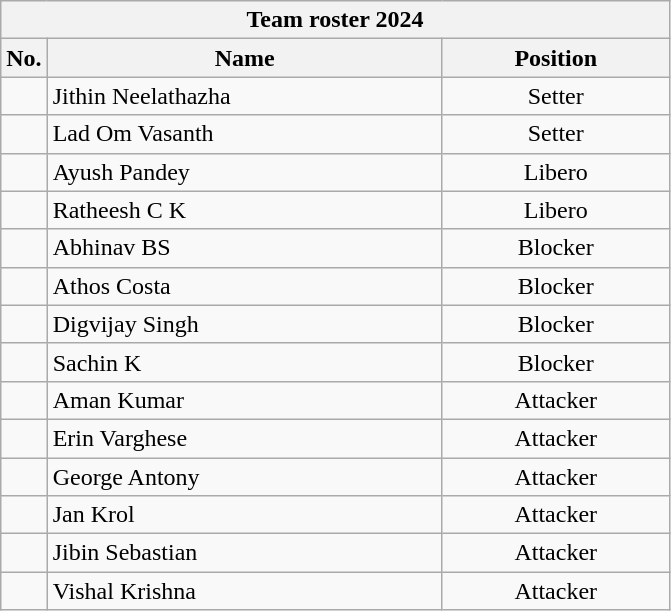<table class="wikitable sortable" style="font-size:100%; text-align:center;">
<tr>
<th colspan=6>Team roster 2024</th>
</tr>
<tr>
<th style=" text-align:center;">No.</th>
<th style=" text-align:center; width:16em">Name</th>
<th style=" text-align:center; width:9em">Position</th>
</tr>
<tr>
<td></td>
<td align=left>Jithin Neelathazha</td>
<td>Setter</td>
</tr>
<tr>
<td></td>
<td align=left>Lad Om Vasanth</td>
<td>Setter</td>
</tr>
<tr>
<td></td>
<td align=left>Ayush Pandey</td>
<td>Libero</td>
</tr>
<tr>
<td></td>
<td align=left>Ratheesh C K</td>
<td>Libero</td>
</tr>
<tr>
<td></td>
<td align=left>Abhinav BS</td>
<td>Blocker</td>
</tr>
<tr>
<td></td>
<td align=left>Athos Costa</td>
<td>Blocker</td>
</tr>
<tr>
<td></td>
<td align=left>Digvijay Singh</td>
<td>Blocker</td>
</tr>
<tr>
<td></td>
<td align=left>Sachin K</td>
<td>Blocker</td>
</tr>
<tr>
<td></td>
<td align=left>Aman Kumar</td>
<td>Attacker</td>
</tr>
<tr>
<td></td>
<td align=left>Erin Varghese</td>
<td>Attacker</td>
</tr>
<tr>
<td></td>
<td align=left>George Antony</td>
<td>Attacker</td>
</tr>
<tr>
<td></td>
<td align=left>Jan Krol</td>
<td>Attacker</td>
</tr>
<tr>
<td></td>
<td align=left>Jibin Sebastian</td>
<td>Attacker</td>
</tr>
<tr>
<td></td>
<td align=left>Vishal Krishna</td>
<td>Attacker</td>
</tr>
</table>
